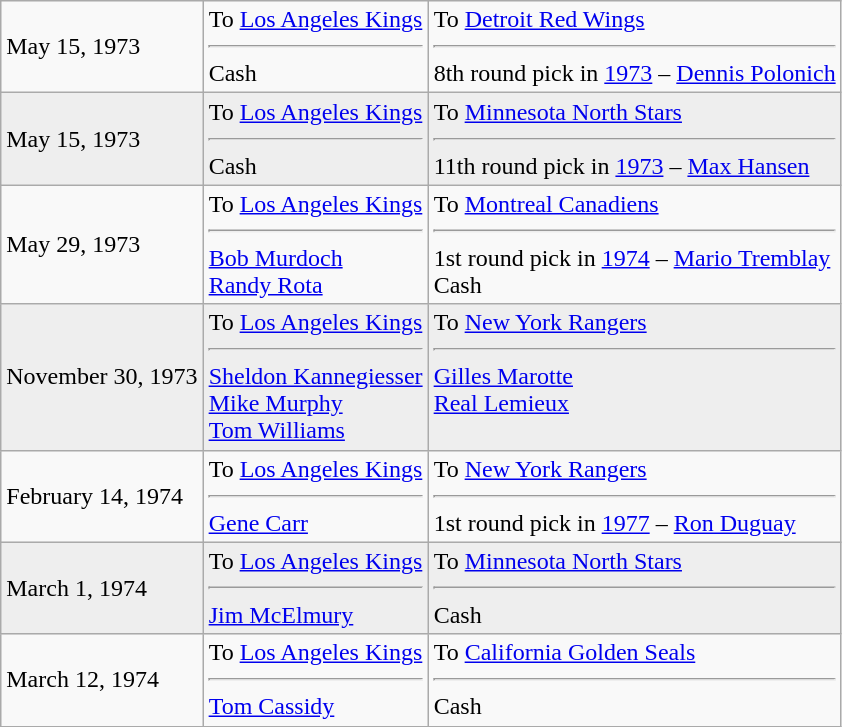<table class="wikitable">
<tr>
<td>May 15, 1973</td>
<td valign="top">To <a href='#'>Los Angeles Kings</a><hr>Cash</td>
<td valign="top">To <a href='#'>Detroit Red Wings</a><hr>8th round pick in <a href='#'>1973</a> – <a href='#'>Dennis Polonich</a></td>
</tr>
<tr style="background:#eee;">
<td>May 15, 1973</td>
<td valign="top">To <a href='#'>Los Angeles Kings</a><hr>Cash</td>
<td valign="top">To <a href='#'>Minnesota North Stars</a><hr>11th round pick in <a href='#'>1973</a> – <a href='#'>Max Hansen</a></td>
</tr>
<tr>
<td>May 29, 1973</td>
<td valign="top">To <a href='#'>Los Angeles Kings</a><hr><a href='#'>Bob Murdoch</a> <br> <a href='#'>Randy Rota</a></td>
<td valign="top">To <a href='#'>Montreal Canadiens</a><hr>1st round pick in <a href='#'>1974</a> – <a href='#'>Mario Tremblay</a> <br> Cash</td>
</tr>
<tr style="background:#eee;">
<td>November 30, 1973</td>
<td valign="top">To <a href='#'>Los Angeles Kings</a><hr><a href='#'>Sheldon Kannegiesser</a> <br> <a href='#'>Mike Murphy</a> <br> <a href='#'>Tom Williams</a></td>
<td valign="top">To <a href='#'>New York Rangers</a><hr><a href='#'>Gilles Marotte</a> <br> <a href='#'>Real Lemieux</a></td>
</tr>
<tr>
<td>February 14, 1974</td>
<td valign="top">To <a href='#'>Los Angeles Kings</a><hr><a href='#'>Gene Carr</a></td>
<td valign="top">To <a href='#'>New York Rangers</a><hr>1st round pick in <a href='#'>1977</a> – <a href='#'>Ron Duguay</a></td>
</tr>
<tr style="background:#eee;">
<td>March 1, 1974</td>
<td valign="top">To <a href='#'>Los Angeles Kings</a><hr><a href='#'>Jim McElmury</a></td>
<td valign="top">To <a href='#'>Minnesota North Stars</a><hr>Cash</td>
</tr>
<tr>
<td>March 12, 1974</td>
<td valign="top">To <a href='#'>Los Angeles Kings</a><hr><a href='#'>Tom Cassidy</a></td>
<td valign="top">To <a href='#'>California Golden Seals</a><hr>Cash</td>
</tr>
</table>
